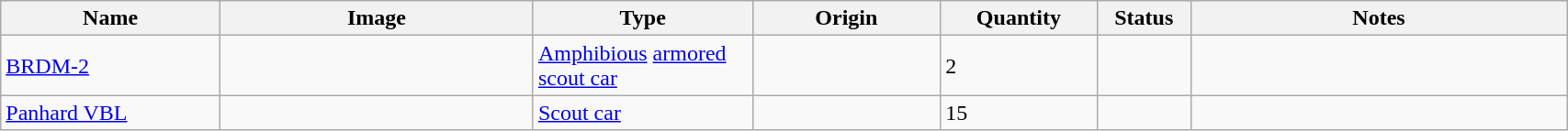<table class="wikitable" style="width:90%;">
<tr>
<th width=14%>Name</th>
<th width=20%>Image</th>
<th width=14%>Type</th>
<th width=12%>Origin</th>
<th width=10%>Quantity</th>
<th width=06%>Status</th>
<th width=24%>Notes</th>
</tr>
<tr>
<td><a href='#'>BRDM-2</a></td>
<td></td>
<td><a href='#'>Amphibious</a> <a href='#'>armored scout car</a></td>
<td></td>
<td>2</td>
<td></td>
<td></td>
</tr>
<tr>
<td><a href='#'>Panhard VBL</a></td>
<td></td>
<td><a href='#'>Scout car</a></td>
<td></td>
<td>15</td>
<td></td>
<td></td>
</tr>
</table>
